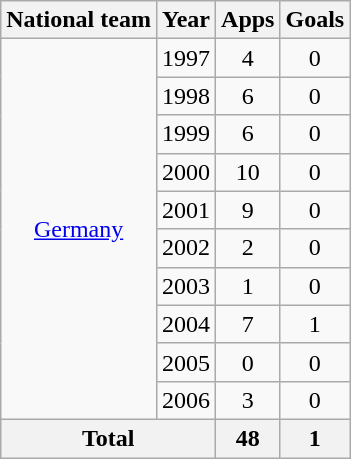<table class="wikitable" style="text-align:center">
<tr>
<th>National team</th>
<th>Year</th>
<th>Apps</th>
<th>Goals</th>
</tr>
<tr>
<td rowspan="10"><a href='#'>Germany</a></td>
<td>1997</td>
<td>4</td>
<td>0</td>
</tr>
<tr>
<td>1998</td>
<td>6</td>
<td>0</td>
</tr>
<tr>
<td>1999</td>
<td>6</td>
<td>0</td>
</tr>
<tr>
<td>2000</td>
<td>10</td>
<td>0</td>
</tr>
<tr>
<td>2001</td>
<td>9</td>
<td>0</td>
</tr>
<tr>
<td>2002</td>
<td>2</td>
<td>0</td>
</tr>
<tr>
<td>2003</td>
<td>1</td>
<td>0</td>
</tr>
<tr>
<td>2004</td>
<td>7</td>
<td>1</td>
</tr>
<tr>
<td>2005</td>
<td>0</td>
<td>0</td>
</tr>
<tr>
<td>2006</td>
<td>3</td>
<td>0</td>
</tr>
<tr>
<th colspan="2">Total</th>
<th>48</th>
<th>1</th>
</tr>
</table>
